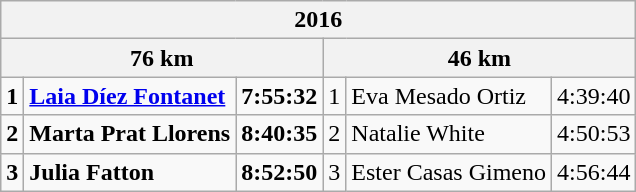<table class="wikitable">
<tr>
<th colspan="6">2016</th>
</tr>
<tr>
<th colspan="3"><strong>76 km</strong></th>
<th colspan="3">46 km</th>
</tr>
<tr>
<td><strong>1</strong></td>
<td><strong><a href='#'>Laia Díez Fontanet</a></strong></td>
<td><strong>7:55:32</strong></td>
<td>1</td>
<td>Eva Mesado Ortiz</td>
<td>4:39:40</td>
</tr>
<tr>
<td><strong>2</strong></td>
<td><strong>Marta Prat  Llorens</strong></td>
<td><strong>8:40:35</strong></td>
<td>2</td>
<td>Natalie White</td>
<td>4:50:53</td>
</tr>
<tr>
<td><strong>3</strong></td>
<td><strong>Julia Fatton</strong></td>
<td><strong>8:52:50</strong></td>
<td>3</td>
<td>Ester Casas Gimeno</td>
<td>4:56:44</td>
</tr>
</table>
